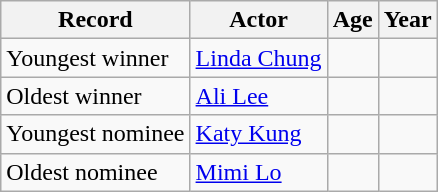<table class="wikitable plainrowheaders sortable">
<tr>
<th scope="col" class="unsortable">Record</th>
<th scope="col" class="unsortable">Actor</th>
<th scope="col" class="unsortable">Age</th>
<th scope="col" class="unsortable">Year</th>
</tr>
<tr>
<td>Youngest winner</td>
<td><a href='#'>Linda Chung</a></td>
<td></td>
<td></td>
</tr>
<tr>
<td>Oldest winner</td>
<td><a href='#'>Ali Lee</a></td>
<td></td>
<td></td>
</tr>
<tr>
<td>Youngest nominee</td>
<td><a href='#'>Katy Kung</a></td>
<td></td>
<td></td>
</tr>
<tr>
<td>Oldest nominee</td>
<td><a href='#'>Mimi Lo</a></td>
<td></td>
<td></td>
</tr>
</table>
